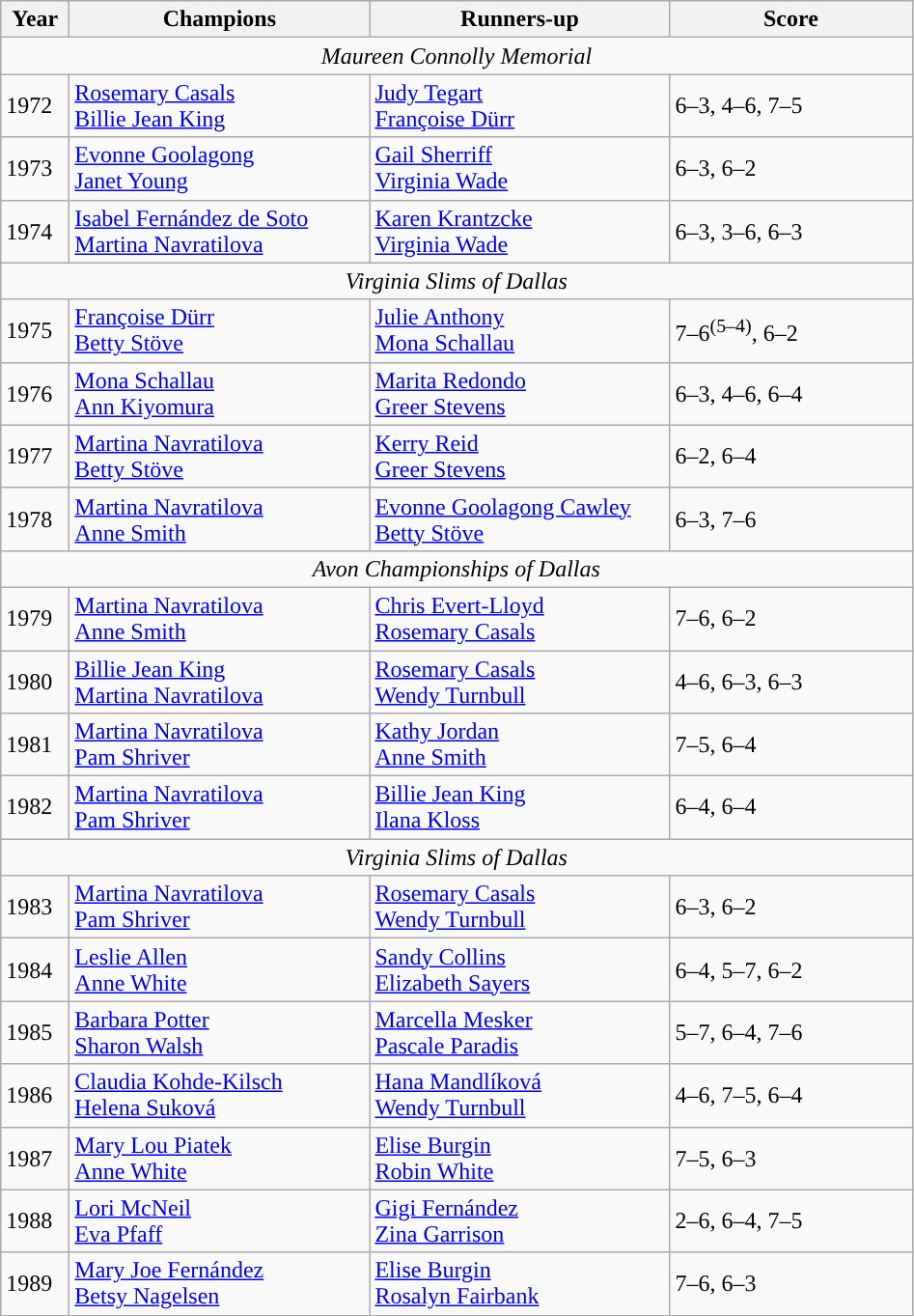<table class=wikitable>
<tr>
<th style="width:40px">Year</th>
<th style="width:200px">Champions</th>
<th style="width:200px">Runners-up</th>
<th style="width:160px" class="unsortable">Score</th>
</tr>
<tr>
<td colspan="4" style="text-align:center;"><em>Maureen Connolly Memorial</em></td>
</tr>
<tr>
<td>1972</td>
<td> <a href='#'>Rosemary Casals</a> <br>  <a href='#'>Billie Jean King</a></td>
<td> <a href='#'>Judy Tegart</a> <br>  <a href='#'>Françoise Dürr</a></td>
<td>6–3, 4–6, 7–5</td>
</tr>
<tr>
<td>1973</td>
<td> <a href='#'>Evonne Goolagong</a> <br>  <a href='#'>Janet Young</a></td>
<td> <a href='#'>Gail Sherriff</a> <br>  <a href='#'>Virginia Wade</a></td>
<td>6–3, 6–2</td>
</tr>
<tr>
<td>1974</td>
<td> <a href='#'>Isabel Fernández de Soto</a> <br>  <a href='#'>Martina Navratilova</a></td>
<td> <a href='#'>Karen Krantzcke</a> <br>  <a href='#'>Virginia Wade</a></td>
<td>6–3, 3–6, 6–3</td>
</tr>
<tr>
<td colspan="4" style="text-align:center;"><em>Virginia Slims of Dallas</em></td>
</tr>
<tr>
<td>1975</td>
<td> <a href='#'>Françoise Dürr</a> <br>  <a href='#'>Betty Stöve</a></td>
<td> <a href='#'>Julie Anthony</a> <br>  <a href='#'>Mona Schallau</a></td>
<td>7–6<sup>(5–4)</sup>, 6–2</td>
</tr>
<tr>
<td>1976</td>
<td> <a href='#'>Mona Schallau</a> <br>  <a href='#'>Ann Kiyomura</a></td>
<td> <a href='#'>Marita Redondo</a> <br>  <a href='#'>Greer Stevens</a></td>
<td>6–3, 4–6, 6–4</td>
</tr>
<tr>
<td>1977</td>
<td> <a href='#'>Martina Navratilova</a> <br>  <a href='#'>Betty Stöve</a></td>
<td> <a href='#'>Kerry Reid</a> <br>  <a href='#'>Greer Stevens</a></td>
<td>6–2, 6–4</td>
</tr>
<tr>
<td>1978</td>
<td> <a href='#'>Martina Navratilova</a> <br>  <a href='#'>Anne Smith</a></td>
<td> <a href='#'>Evonne Goolagong Cawley</a> <br>  <a href='#'>Betty Stöve</a></td>
<td>6–3, 7–6</td>
</tr>
<tr>
<td colspan="4" style="text-align:center;"><em>Avon Championships of Dallas</em></td>
</tr>
<tr>
<td>1979</td>
<td> <a href='#'>Martina Navratilova</a> <br>  <a href='#'>Anne Smith</a></td>
<td> <a href='#'>Chris Evert-Lloyd</a> <br>  <a href='#'>Rosemary Casals</a></td>
<td>7–6, 6–2</td>
</tr>
<tr>
<td>1980</td>
<td> <a href='#'>Billie Jean King</a> <br>  <a href='#'>Martina Navratilova</a></td>
<td> <a href='#'>Rosemary Casals</a> <br>  <a href='#'>Wendy Turnbull</a></td>
<td>4–6, 6–3, 6–3</td>
</tr>
<tr>
<td>1981</td>
<td> <a href='#'>Martina Navratilova</a> <br>  <a href='#'>Pam Shriver</a></td>
<td> <a href='#'>Kathy Jordan</a> <br>  <a href='#'>Anne Smith</a></td>
<td>7–5, 6–4</td>
</tr>
<tr>
<td>1982</td>
<td> <a href='#'>Martina Navratilova</a> <br>  <a href='#'>Pam Shriver</a></td>
<td> <a href='#'>Billie Jean King</a> <br>  <a href='#'>Ilana Kloss</a></td>
<td>6–4, 6–4</td>
</tr>
<tr>
<td colspan="4" style="text-align:center;"><em>Virginia Slims of Dallas</em></td>
</tr>
<tr>
<td>1983</td>
<td> <a href='#'>Martina Navratilova</a> <br>  <a href='#'>Pam Shriver</a></td>
<td> <a href='#'>Rosemary Casals</a> <br>  <a href='#'>Wendy Turnbull</a></td>
<td>6–3, 6–2</td>
</tr>
<tr>
<td>1984</td>
<td> <a href='#'>Leslie Allen</a> <br>  <a href='#'>Anne White</a></td>
<td> <a href='#'>Sandy Collins</a> <br>  <a href='#'>Elizabeth Sayers</a></td>
<td>6–4, 5–7, 6–2</td>
</tr>
<tr>
<td>1985</td>
<td> <a href='#'>Barbara Potter</a> <br>  <a href='#'>Sharon Walsh</a></td>
<td> <a href='#'>Marcella Mesker</a> <br>  <a href='#'>Pascale Paradis</a></td>
<td>5–7, 6–4, 7–6</td>
</tr>
<tr>
<td>1986</td>
<td> <a href='#'>Claudia Kohde-Kilsch</a> <br>  <a href='#'>Helena Suková</a></td>
<td> <a href='#'>Hana Mandlíková</a> <br>  <a href='#'>Wendy Turnbull</a></td>
<td>4–6, 7–5, 6–4</td>
</tr>
<tr>
<td>1987</td>
<td> <a href='#'>Mary Lou Piatek</a> <br>  <a href='#'>Anne White</a></td>
<td> <a href='#'>Elise Burgin</a> <br>  <a href='#'>Robin White</a></td>
<td>7–5, 6–3</td>
</tr>
<tr>
<td>1988</td>
<td> <a href='#'>Lori McNeil</a> <br>  <a href='#'>Eva Pfaff</a></td>
<td> <a href='#'>Gigi Fernández</a> <br>  <a href='#'>Zina Garrison</a></td>
<td>2–6, 6–4, 7–5</td>
</tr>
<tr>
<td>1989</td>
<td> <a href='#'>Mary Joe Fernández</a> <br>  <a href='#'>Betsy Nagelsen</a></td>
<td> <a href='#'>Elise Burgin</a> <br>  <a href='#'>Rosalyn Fairbank</a></td>
<td>7–6, 6–3</td>
</tr>
</table>
